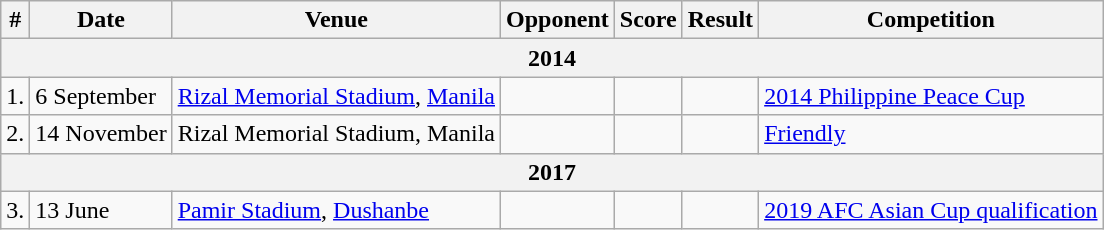<table class="wikitable">
<tr>
<th>#</th>
<th>Date</th>
<th>Venue</th>
<th>Opponent</th>
<th>Score</th>
<th>Result</th>
<th>Competition</th>
</tr>
<tr>
<th colspan="7">2014</th>
</tr>
<tr>
<td>1.</td>
<td>6 September</td>
<td><a href='#'>Rizal Memorial Stadium</a>, <a href='#'>Manila</a></td>
<td></td>
<td></td>
<td></td>
<td><a href='#'>2014 Philippine Peace Cup</a></td>
</tr>
<tr>
<td>2.</td>
<td>14 November</td>
<td>Rizal Memorial Stadium, Manila</td>
<td></td>
<td></td>
<td></td>
<td><a href='#'>Friendly</a></td>
</tr>
<tr>
<th colspan="7">2017</th>
</tr>
<tr>
<td>3.</td>
<td>13 June</td>
<td><a href='#'>Pamir Stadium</a>, <a href='#'>Dushanbe</a></td>
<td></td>
<td></td>
<td></td>
<td><a href='#'>2019 AFC Asian Cup qualification</a></td>
</tr>
</table>
